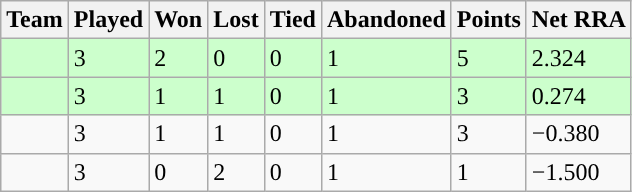<table class="wikitable">
<tr>
<th>Team</th>
<th>Played</th>
<th>Won</th>
<th>Lost</th>
<th>Tied</th>
<th>Abandoned</th>
<th>Points</th>
<th>Net RRA</th>
</tr>
<tr style="background:#cfc">
<td></td>
<td>3</td>
<td>2</td>
<td>0</td>
<td>0</td>
<td>1</td>
<td>5</td>
<td>2.324</td>
</tr>
<tr style="background:#cfc;">
<td></td>
<td>3</td>
<td>1</td>
<td>1</td>
<td>0</td>
<td>1</td>
<td>3</td>
<td>0.274</td>
</tr>
<tr>
<td></td>
<td>3</td>
<td>1</td>
<td>1</td>
<td>0</td>
<td>1</td>
<td>3</td>
<td>−0.380</td>
</tr>
<tr>
<td></td>
<td>3</td>
<td>0</td>
<td>2</td>
<td>0</td>
<td>1</td>
<td>1</td>
<td>−1.500</td>
</tr>
</table>
